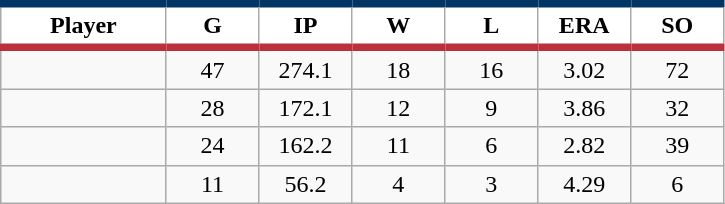<table class="wikitable sortable">
<tr>
<th style="background:#FFFFFF; border-top:#023465 5px solid; border-bottom:#ba313c 5px solid;" width="16%">Player</th>
<th style="background:#FFFFFF; border-top:#023465 5px solid; border-bottom:#ba313c 5px solid;" width="9%">G</th>
<th style="background:#FFFFFF; border-top:#023465 5px solid; border-bottom:#ba313c 5px solid;" width="9%">IP</th>
<th style="background:#FFFFFF; border-top:#023465 5px solid; border-bottom:#ba313c 5px solid;" width="9%">W</th>
<th style="background:#FFFFFF; border-top:#023465 5px solid; border-bottom:#ba313c 5px solid;" width="9%">L</th>
<th style="background:#FFFFFF; border-top:#023465 5px solid; border-bottom:#ba313c 5px solid;" width="9%">ERA</th>
<th style="background:#FFFFFF; border-top:#023465 5px solid; border-bottom:#ba313c 5px solid;" width="9%">SO</th>
</tr>
<tr align="center">
<td></td>
<td>47</td>
<td>274.1</td>
<td>18</td>
<td>16</td>
<td>3.02</td>
<td>72</td>
</tr>
<tr align="center">
<td></td>
<td>28</td>
<td>172.1</td>
<td>12</td>
<td>9</td>
<td>3.86</td>
<td>32</td>
</tr>
<tr align="center">
<td></td>
<td>24</td>
<td>162.2</td>
<td>11</td>
<td>6</td>
<td>2.82</td>
<td>39</td>
</tr>
<tr align="center">
<td></td>
<td>11</td>
<td>56.2</td>
<td>4</td>
<td>3</td>
<td>4.29</td>
<td>6</td>
</tr>
</table>
